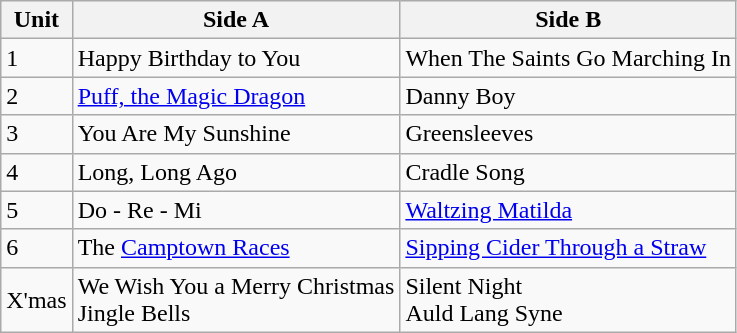<table class="wikitable">
<tr>
<th>Unit</th>
<th>Side A</th>
<th>Side B</th>
</tr>
<tr>
<td>1</td>
<td>Happy Birthday to You</td>
<td>When The Saints Go Marching In</td>
</tr>
<tr>
<td>2</td>
<td><a href='#'>Puff, the Magic Dragon</a></td>
<td>Danny Boy</td>
</tr>
<tr>
<td>3</td>
<td>You Are My Sunshine</td>
<td>Greensleeves</td>
</tr>
<tr>
<td>4</td>
<td>Long, Long Ago</td>
<td>Cradle Song</td>
</tr>
<tr>
<td>5</td>
<td>Do - Re - Mi</td>
<td><a href='#'>Waltzing Matilda</a></td>
</tr>
<tr>
<td>6</td>
<td>The <a href='#'>Camptown Races</a></td>
<td><a href='#'>Sipping Cider Through a Straw</a></td>
</tr>
<tr>
<td>X'mas</td>
<td>We Wish You a Merry Christmas <br> Jingle Bells</td>
<td>Silent Night <br> Auld Lang Syne</td>
</tr>
</table>
